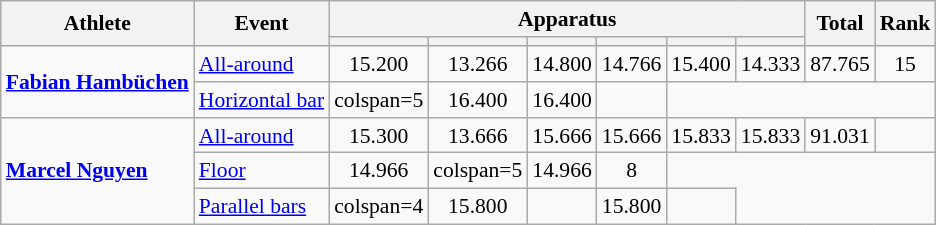<table class="wikitable" style="font-size:90%">
<tr>
<th rowspan=2>Athlete</th>
<th rowspan=2>Event</th>
<th colspan =6>Apparatus</th>
<th rowspan=2>Total</th>
<th rowspan=2>Rank</th>
</tr>
<tr style="font-size:95%">
<th></th>
<th></th>
<th></th>
<th></th>
<th></th>
<th></th>
</tr>
<tr align=center>
<td align=left rowspan=2><strong><a href='#'>Fabian Hambüchen</a></strong></td>
<td align=left><a href='#'>All-around</a></td>
<td>15.200</td>
<td>13.266</td>
<td>14.800</td>
<td>14.766</td>
<td>15.400</td>
<td>14.333</td>
<td>87.765</td>
<td>15</td>
</tr>
<tr align=center>
<td align=left><a href='#'>Horizontal bar</a></td>
<td>colspan=5 </td>
<td>16.400</td>
<td>16.400</td>
<td></td>
</tr>
<tr align=center>
<td align=left rowspan=3><strong><a href='#'>Marcel Nguyen</a></strong></td>
<td align=left><a href='#'>All-around</a></td>
<td>15.300</td>
<td>13.666</td>
<td>15.666</td>
<td>15.666</td>
<td>15.833</td>
<td>15.833</td>
<td>91.031</td>
<td></td>
</tr>
<tr align=center>
<td align=left><a href='#'>Floor</a></td>
<td>14.966</td>
<td>colspan=5 </td>
<td>14.966</td>
<td>8</td>
</tr>
<tr align=center>
<td align=left><a href='#'>Parallel bars</a></td>
<td>colspan=4 </td>
<td>15.800</td>
<td></td>
<td>15.800</td>
<td></td>
</tr>
</table>
